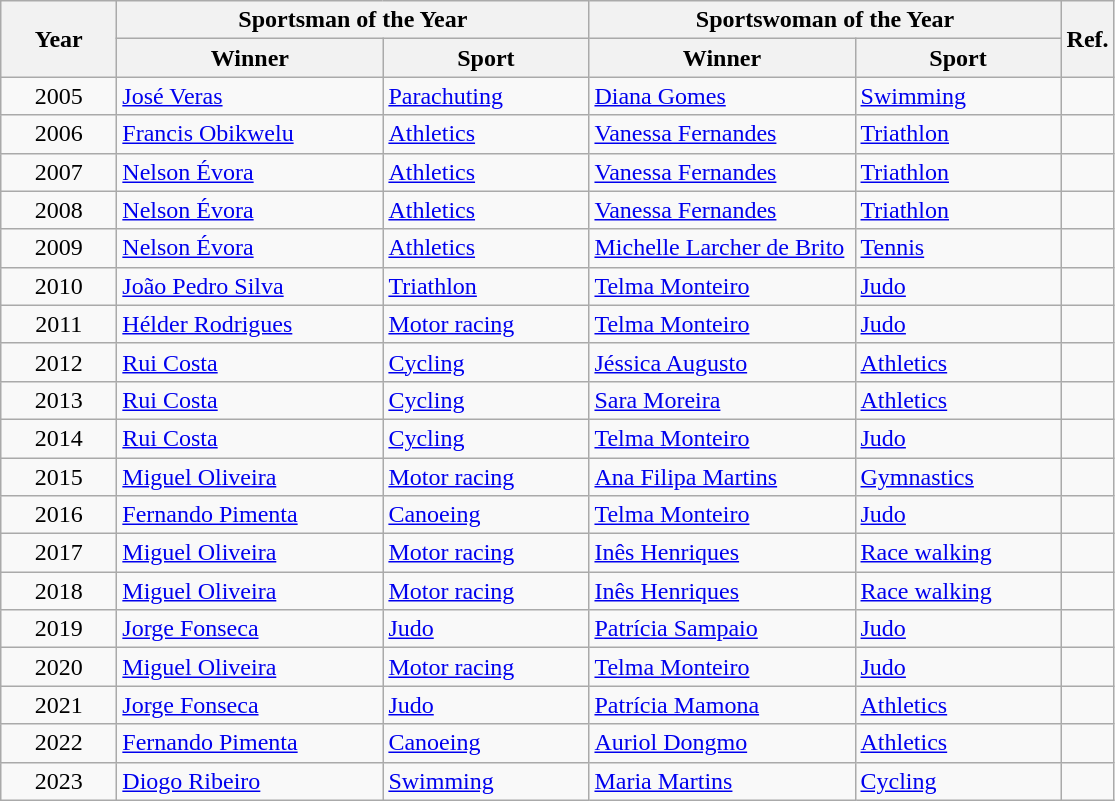<table class="wikitable">
<tr>
<th width="70" rowspan=2>Year</th>
<th width="270" colspan=2>Sportsman of the Year</th>
<th width="270" colspan=2>Sportswoman of the Year</th>
<th rowspan=2>Ref.</th>
</tr>
<tr>
<th width="170">Winner</th>
<th width="130">Sport</th>
<th width="170">Winner</th>
<th width="130">Sport</th>
</tr>
<tr>
<td style="text-align:center;">2005</td>
<td><a href='#'>José Veras</a></td>
<td><a href='#'>Parachuting</a></td>
<td><a href='#'>Diana Gomes</a></td>
<td><a href='#'>Swimming</a></td>
<td align=center></td>
</tr>
<tr>
<td style="text-align:center;">2006</td>
<td><a href='#'>Francis Obikwelu</a></td>
<td><a href='#'>Athletics</a></td>
<td><a href='#'>Vanessa Fernandes</a></td>
<td><a href='#'>Triathlon</a></td>
<td align=center></td>
</tr>
<tr>
<td style="text-align:center;">2007</td>
<td><a href='#'>Nelson Évora</a></td>
<td><a href='#'>Athletics</a></td>
<td><a href='#'>Vanessa Fernandes</a></td>
<td><a href='#'>Triathlon</a></td>
<td align=center></td>
</tr>
<tr>
<td style="text-align:center;">2008</td>
<td><a href='#'>Nelson Évora</a></td>
<td><a href='#'>Athletics</a></td>
<td><a href='#'>Vanessa Fernandes</a></td>
<td><a href='#'>Triathlon</a></td>
<td align=center></td>
</tr>
<tr>
<td style="text-align:center;">2009</td>
<td><a href='#'>Nelson Évora</a></td>
<td><a href='#'>Athletics</a></td>
<td><a href='#'>Michelle Larcher de Brito</a></td>
<td><a href='#'>Tennis</a></td>
<td align=center></td>
</tr>
<tr>
<td style="text-align:center;">2010</td>
<td><a href='#'>João Pedro Silva</a></td>
<td><a href='#'>Triathlon</a></td>
<td><a href='#'>Telma Monteiro</a></td>
<td><a href='#'>Judo</a></td>
<td align=center></td>
</tr>
<tr>
<td style="text-align:center;">2011</td>
<td><a href='#'>Hélder Rodrigues</a></td>
<td><a href='#'>Motor racing</a></td>
<td><a href='#'>Telma Monteiro</a></td>
<td><a href='#'>Judo</a></td>
<td align=center></td>
</tr>
<tr>
<td style="text-align:center;">2012</td>
<td><a href='#'>Rui Costa</a></td>
<td><a href='#'>Cycling</a></td>
<td><a href='#'>Jéssica Augusto</a></td>
<td><a href='#'>Athletics</a></td>
<td align=center></td>
</tr>
<tr>
<td style="text-align:center;">2013</td>
<td><a href='#'>Rui Costa</a></td>
<td><a href='#'>Cycling</a></td>
<td><a href='#'>Sara Moreira</a></td>
<td><a href='#'>Athletics</a></td>
<td align=center></td>
</tr>
<tr>
<td style="text-align:center;">2014</td>
<td><a href='#'>Rui Costa</a></td>
<td><a href='#'>Cycling</a></td>
<td><a href='#'>Telma Monteiro</a></td>
<td><a href='#'>Judo</a></td>
<td align=center></td>
</tr>
<tr>
<td style="text-align:center;">2015</td>
<td><a href='#'>Miguel Oliveira</a></td>
<td><a href='#'>Motor racing</a></td>
<td><a href='#'>Ana Filipa Martins</a></td>
<td><a href='#'>Gymnastics</a></td>
<td align=center></td>
</tr>
<tr>
<td style="text-align:center;">2016</td>
<td><a href='#'>Fernando Pimenta</a></td>
<td><a href='#'>Canoeing</a></td>
<td><a href='#'>Telma Monteiro</a></td>
<td><a href='#'>Judo</a></td>
<td align=center></td>
</tr>
<tr>
<td style="text-align:center;">2017</td>
<td><a href='#'>Miguel Oliveira</a></td>
<td><a href='#'>Motor racing</a></td>
<td><a href='#'>Inês Henriques</a></td>
<td><a href='#'>Race walking</a></td>
<td align=center></td>
</tr>
<tr>
<td style="text-align:center;">2018</td>
<td><a href='#'>Miguel Oliveira</a></td>
<td><a href='#'>Motor racing</a></td>
<td><a href='#'>Inês Henriques</a></td>
<td><a href='#'>Race walking</a></td>
<td align=center></td>
</tr>
<tr>
<td style="text-align:center;">2019</td>
<td><a href='#'>Jorge Fonseca</a></td>
<td><a href='#'>Judo</a></td>
<td><a href='#'>Patrícia Sampaio</a></td>
<td><a href='#'>Judo</a></td>
<td align=center></td>
</tr>
<tr>
<td style="text-align:center;">2020</td>
<td><a href='#'>Miguel Oliveira</a></td>
<td><a href='#'>Motor racing</a></td>
<td><a href='#'>Telma Monteiro</a></td>
<td><a href='#'>Judo</a></td>
<td align=center></td>
</tr>
<tr>
<td style="text-align:center;">2021</td>
<td><a href='#'>Jorge Fonseca</a></td>
<td><a href='#'>Judo</a></td>
<td><a href='#'>Patrícia Mamona</a></td>
<td><a href='#'>Athletics</a></td>
<td align=center></td>
</tr>
<tr>
<td align=center>2022</td>
<td><a href='#'>Fernando Pimenta</a></td>
<td><a href='#'>Canoeing</a></td>
<td><a href='#'>Auriol Dongmo</a></td>
<td><a href='#'>Athletics</a></td>
<td align=center></td>
</tr>
<tr>
<td align=center>2023</td>
<td><a href='#'>Diogo Ribeiro</a></td>
<td><a href='#'>Swimming</a></td>
<td><a href='#'>Maria Martins</a></td>
<td><a href='#'>Cycling</a></td>
<td align=center></td>
</tr>
</table>
